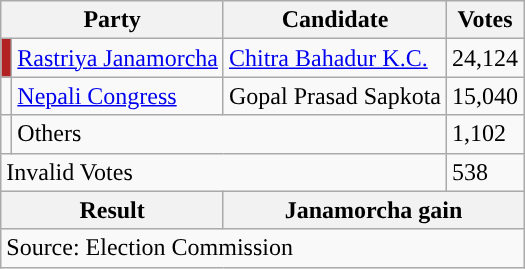<table class="wikitable">
<tr>
<th colspan="2">Party</th>
<th>Candidate</th>
<th>Votes</th>
</tr>
<tr>
<td style="background-color:firebrick"></td>
<td><a href='#'>Rastriya Janamorcha</a></td>
<td><a href='#'>Chitra Bahadur K.C.</a></td>
<td>24,124</td>
</tr>
<tr>
<td style="background-color:"></td>
<td><a href='#'>Nepali Congress</a></td>
<td>Gopal Prasad Sapkota</td>
<td>15,040</td>
</tr>
<tr>
<td></td>
<td colspan="2">Others</td>
<td>1,102</td>
</tr>
<tr>
<td colspan="3">Invalid Votes</td>
<td>538</td>
</tr>
<tr>
<th colspan="2">Result</th>
<th colspan="2">Janamorcha gain</th>
</tr>
<tr>
<td colspan="4">Source: Election Commission</td>
</tr>
</table>
